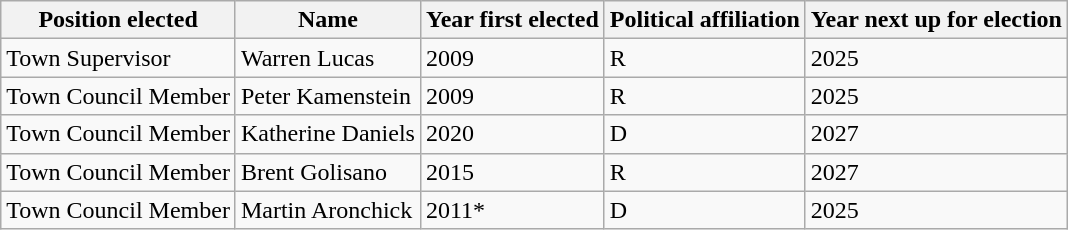<table class="wikitable">
<tr>
<th>Position elected</th>
<th>Name</th>
<th>Year first elected</th>
<th>Political affiliation</th>
<th>Year next up for election</th>
</tr>
<tr>
<td>Town Supervisor</td>
<td>Warren Lucas</td>
<td>2009</td>
<td>R</td>
<td>2025</td>
</tr>
<tr>
<td>Town Council Member</td>
<td>Peter Kamenstein</td>
<td>2009</td>
<td>R</td>
<td>2025</td>
</tr>
<tr>
<td>Town Council Member</td>
<td>Katherine Daniels</td>
<td>2020</td>
<td>D</td>
<td>2027</td>
</tr>
<tr>
<td>Town Council Member</td>
<td>Brent Golisano</td>
<td>2015</td>
<td>R</td>
<td>2027</td>
</tr>
<tr>
<td>Town Council Member</td>
<td>Martin Aronchick</td>
<td>2011*</td>
<td>D</td>
<td>2025</td>
</tr>
</table>
